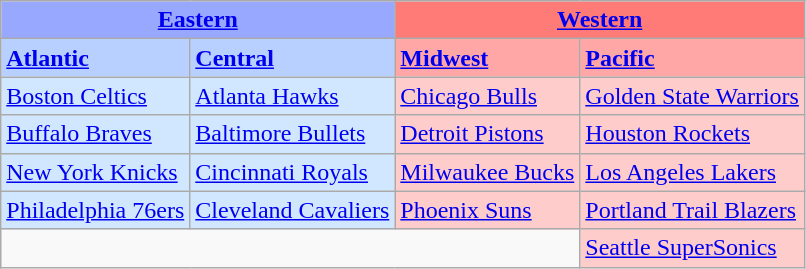<table class="wikitable">
<tr>
<th colspan="2" style="background-color: #99A8FF;"><a href='#'>Eastern</a></th>
<th colspan="2" style="background-color: #FF7B77;"><a href='#'>Western</a></th>
</tr>
<tr>
<td style="background-color: #B7D0FF;"><strong><a href='#'>Atlantic</a></strong></td>
<td style="background-color: #B7D0FF;"><strong><a href='#'>Central</a></strong></td>
<td style="background-color: #FFA7A7;"><strong><a href='#'>Midwest</a></strong></td>
<td style="background-color: #FFA7A7;"><strong><a href='#'>Pacific</a></strong></td>
</tr>
<tr>
<td style="background-color: #D0E7FF;"><a href='#'>Boston Celtics</a></td>
<td style="background-color: #D0E7FF;"><a href='#'>Atlanta Hawks</a></td>
<td style="background-color: #FFCCCC;"><a href='#'>Chicago Bulls</a></td>
<td style="background-color: #FFCCCC;"><a href='#'>Golden State Warriors</a></td>
</tr>
<tr>
<td style="background-color: #D0E7FF;"><a href='#'>Buffalo Braves</a></td>
<td style="background-color: #D0E7FF;"><a href='#'>Baltimore Bullets</a></td>
<td style="background-color: #FFCCCC;"><a href='#'>Detroit Pistons</a></td>
<td style="background-color: #FFCCCC;"><a href='#'>Houston Rockets</a></td>
</tr>
<tr>
<td style="background-color: #D0E7FF;"><a href='#'>New York Knicks</a></td>
<td style="background-color: #D0E7FF;"><a href='#'>Cincinnati Royals</a></td>
<td style="background-color: #FFCCCC;"><a href='#'>Milwaukee Bucks</a></td>
<td style="background-color: #FFCCCC;"><a href='#'>Los Angeles Lakers</a></td>
</tr>
<tr>
<td style="background-color: #D0E7FF;"><a href='#'>Philadelphia 76ers</a></td>
<td style="background-color: #D0E7FF;"><a href='#'>Cleveland Cavaliers</a></td>
<td style="background-color: #FFCCCC;"><a href='#'>Phoenix Suns</a></td>
<td style="background-color: #FFCCCC;"><a href='#'>Portland Trail Blazers</a></td>
</tr>
<tr>
<td colspan="3"> </td>
<td style="background-color: #FFCCCC;"><a href='#'>Seattle SuperSonics</a></td>
</tr>
</table>
